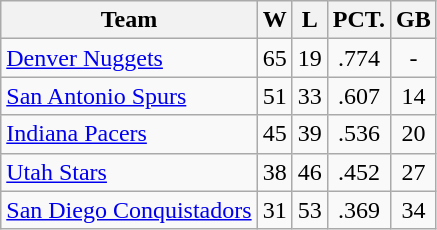<table class="wikitable" style="text-align: center;">
<tr>
<th>Team</th>
<th>W</th>
<th>L</th>
<th>PCT.</th>
<th>GB</th>
</tr>
<tr>
<td align="left"><a href='#'>Denver Nuggets</a></td>
<td>65</td>
<td>19</td>
<td>.774</td>
<td>-</td>
</tr>
<tr>
<td align="left"><a href='#'>San Antonio Spurs</a></td>
<td>51</td>
<td>33</td>
<td>.607</td>
<td>14</td>
</tr>
<tr>
<td align="left"><a href='#'>Indiana Pacers</a></td>
<td>45</td>
<td>39</td>
<td>.536</td>
<td>20</td>
</tr>
<tr>
<td align="left"><a href='#'>Utah Stars</a></td>
<td>38</td>
<td>46</td>
<td>.452</td>
<td>27</td>
</tr>
<tr>
<td align="left"><a href='#'>San Diego Conquistadors</a></td>
<td>31</td>
<td>53</td>
<td>.369</td>
<td>34</td>
</tr>
</table>
